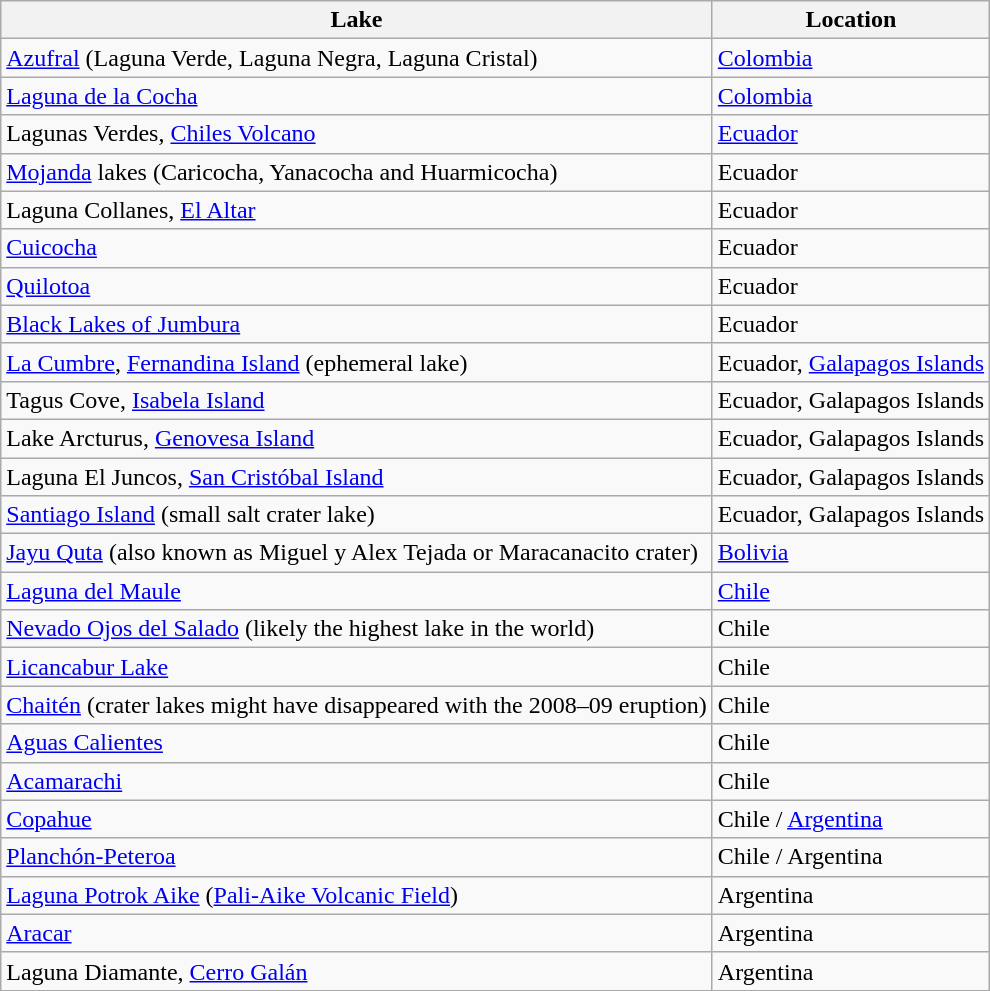<table class="wikitable">
<tr>
<th>Lake</th>
<th>Location</th>
</tr>
<tr>
<td><a href='#'>Azufral</a> (Laguna Verde, Laguna Negra, Laguna Cristal)</td>
<td><a href='#'>Colombia</a></td>
</tr>
<tr>
<td><a href='#'>Laguna de la Cocha</a></td>
<td><a href='#'>Colombia</a></td>
</tr>
<tr>
<td>Lagunas Verdes, <a href='#'>Chiles Volcano</a></td>
<td><a href='#'>Ecuador</a></td>
</tr>
<tr>
<td><a href='#'>Mojanda</a> lakes (Caricocha, Yanacocha and Huarmicocha)</td>
<td>Ecuador</td>
</tr>
<tr>
<td>Laguna Collanes, <a href='#'>El Altar</a></td>
<td>Ecuador</td>
</tr>
<tr>
<td><a href='#'>Cuicocha</a></td>
<td>Ecuador</td>
</tr>
<tr>
<td><a href='#'>Quilotoa</a></td>
<td>Ecuador</td>
</tr>
<tr>
<td><a href='#'>Black Lakes of Jumbura</a></td>
<td>Ecuador</td>
</tr>
<tr>
<td><a href='#'>La Cumbre</a>, <a href='#'>Fernandina Island</a> (ephemeral lake)</td>
<td>Ecuador, <a href='#'>Galapagos Islands</a></td>
</tr>
<tr>
<td>Tagus Cove, <a href='#'>Isabela Island</a></td>
<td>Ecuador, Galapagos Islands</td>
</tr>
<tr>
<td>Lake Arcturus, <a href='#'>Genovesa Island</a></td>
<td>Ecuador, Galapagos Islands</td>
</tr>
<tr>
<td>Laguna El Juncos, <a href='#'>San Cristóbal Island</a></td>
<td>Ecuador, Galapagos Islands</td>
</tr>
<tr>
<td><a href='#'>Santiago Island</a> (small salt crater lake)</td>
<td>Ecuador, Galapagos Islands</td>
</tr>
<tr>
<td><a href='#'>Jayu Quta</a> (also known as Miguel y Alex Tejada or Maracanacito crater)</td>
<td><a href='#'>Bolivia</a></td>
</tr>
<tr>
<td><a href='#'>Laguna del Maule</a></td>
<td><a href='#'>Chile</a></td>
</tr>
<tr>
<td><a href='#'>Nevado Ojos del Salado</a> (likely the highest lake in the world)</td>
<td>Chile</td>
</tr>
<tr>
<td><a href='#'>Licancabur Lake</a></td>
<td>Chile</td>
</tr>
<tr>
<td><a href='#'>Chaitén</a> (crater lakes might have disappeared with the 2008–09 eruption)</td>
<td>Chile</td>
</tr>
<tr>
<td><a href='#'>Aguas Calientes</a></td>
<td>Chile</td>
</tr>
<tr>
<td><a href='#'>Acamarachi</a></td>
<td>Chile</td>
</tr>
<tr>
<td><a href='#'>Copahue</a></td>
<td>Chile / <a href='#'>Argentina</a></td>
</tr>
<tr>
<td><a href='#'>Planchón-Peteroa</a></td>
<td>Chile / Argentina</td>
</tr>
<tr>
<td><a href='#'>Laguna Potrok Aike</a> (<a href='#'>Pali-Aike Volcanic Field</a>)</td>
<td>Argentina</td>
</tr>
<tr>
<td><a href='#'>Aracar</a></td>
<td>Argentina</td>
</tr>
<tr>
<td>Laguna Diamante, <a href='#'>Cerro Galán</a></td>
<td>Argentina</td>
</tr>
</table>
